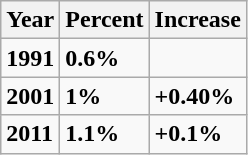<table class="wikitable collapsible sortable">
<tr>
<th><strong>Year</strong></th>
<th><strong>Percent</strong></th>
<th><strong>Increase</strong></th>
</tr>
<tr>
<td><strong>1991</strong></td>
<td><strong>0.6%</strong></td>
<td><strong> </strong></td>
</tr>
<tr>
<td><strong>2001</strong></td>
<td><strong>1%</strong></td>
<td><strong>+0.40%</strong></td>
</tr>
<tr>
<td><strong>2011</strong></td>
<td><strong>1.1%</strong></td>
<td><strong>+0.1%</strong></td>
</tr>
</table>
